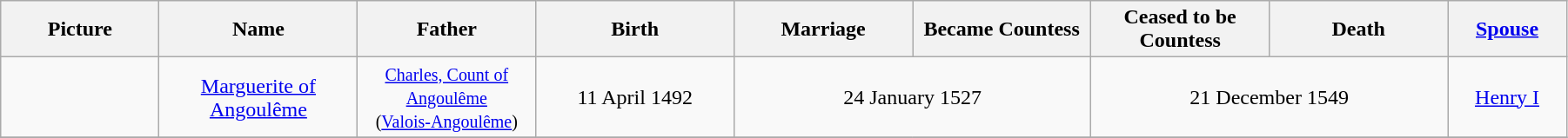<table width=95% class="wikitable">
<tr>
<th width = "8%">Picture</th>
<th width = "10%">Name</th>
<th width = "9%">Father</th>
<th width = "10%">Birth</th>
<th width = "9%">Marriage</th>
<th width = "9%">Became Countess</th>
<th width = "9%">Ceased to be Countess</th>
<th width = "9%">Death</th>
<th width = "6%"><a href='#'>Spouse</a></th>
</tr>
<tr>
<td align="center"></td>
<td align="center"><a href='#'>Marguerite of Angoulême</a></td>
<td align="center"><small><a href='#'>Charles, Count of Angoulême</a><br>(<a href='#'>Valois-Angoulême</a>)</small></td>
<td align="center">11 April 1492</td>
<td align="center" colspan="2">24 January 1527</td>
<td align="center" colspan="2">21 December 1549</td>
<td align="center"><a href='#'>Henry I</a></td>
</tr>
<tr>
</tr>
</table>
